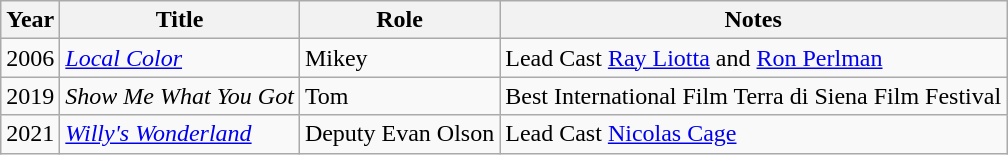<table class="wikitable">
<tr>
<th>Year</th>
<th>Title</th>
<th>Role</th>
<th>Notes</th>
</tr>
<tr>
<td>2006</td>
<td><em><a href='#'>Local Color</a></em></td>
<td>Mikey</td>
<td>Lead Cast <a href='#'>Ray Liotta</a> and <a href='#'>Ron Perlman</a></td>
</tr>
<tr>
<td>2019</td>
<td><em>Show Me What You Got</em></td>
<td>Tom</td>
<td>Best International Film Terra di Siena Film Festival</td>
</tr>
<tr>
<td>2021</td>
<td><em><a href='#'>Willy's Wonderland</a></em></td>
<td>Deputy Evan Olson</td>
<td>Lead Cast <a href='#'>Nicolas Cage</a></td>
</tr>
</table>
